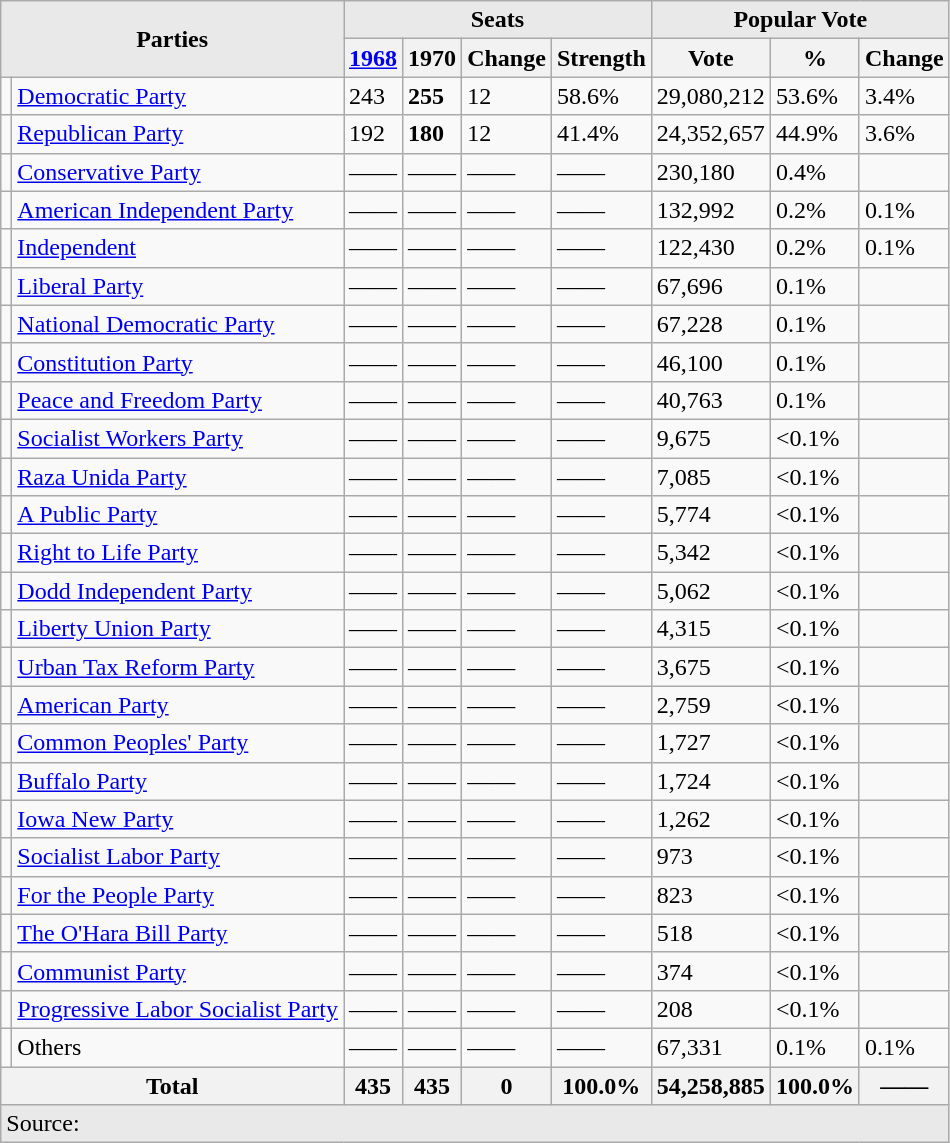<table class=wikitable style=text-align:center">
<tr>
<th style="background-color:#E9E9E9" colspan=2 rowspan=2>Parties</th>
<th style="background-color:#E9E9E9" colspan=4>Seats</th>
<th style="background-color:#E9E9E9" colspan=3>Popular Vote</th>
</tr>
<tr>
<th><a href='#'>1968</a></th>
<th><strong>1970</strong></th>
<th>Change</th>
<th>Strength</th>
<th>Vote</th>
<th>%</th>
<th>Change</th>
</tr>
<tr>
<td></td>
<td><a href='#'>Democratic Party</a></td>
<td>243</td>
<td><strong>255</strong></td>
<td> 12</td>
<td>58.6%</td>
<td>29,080,212</td>
<td>53.6%</td>
<td> 3.4%</td>
</tr>
<tr>
<td></td>
<td><a href='#'>Republican Party</a></td>
<td>192</td>
<td><strong>180</strong></td>
<td> 12</td>
<td>41.4%</td>
<td>24,352,657</td>
<td>44.9%</td>
<td> 3.6%</td>
</tr>
<tr>
<td></td>
<td><a href='#'>Conservative Party</a></td>
<td>——</td>
<td>——</td>
<td>——</td>
<td>——</td>
<td>230,180</td>
<td>0.4%</td>
<td></td>
</tr>
<tr>
<td></td>
<td><a href='#'>American Independent Party</a></td>
<td>——</td>
<td>——</td>
<td>——</td>
<td>——</td>
<td>132,992</td>
<td>0.2%</td>
<td> 0.1%</td>
</tr>
<tr>
<td></td>
<td><a href='#'>Independent</a></td>
<td>——</td>
<td>——</td>
<td>——</td>
<td>——</td>
<td>122,430</td>
<td>0.2%</td>
<td> 0.1%</td>
</tr>
<tr>
<td></td>
<td><a href='#'>Liberal Party</a></td>
<td>——</td>
<td>——</td>
<td>——</td>
<td>——</td>
<td>67,696</td>
<td>0.1%</td>
<td></td>
</tr>
<tr>
<td></td>
<td><a href='#'>National Democratic Party</a></td>
<td>——</td>
<td>——</td>
<td>——</td>
<td>——</td>
<td>67,228</td>
<td>0.1%</td>
<td></td>
</tr>
<tr>
<td></td>
<td><a href='#'>Constitution Party</a></td>
<td>——</td>
<td>——</td>
<td>——</td>
<td>——</td>
<td>46,100</td>
<td>0.1%</td>
<td></td>
</tr>
<tr>
<td></td>
<td><a href='#'>Peace and Freedom Party</a></td>
<td>——</td>
<td>——</td>
<td>——</td>
<td>——</td>
<td>40,763</td>
<td>0.1%</td>
<td></td>
</tr>
<tr>
<td></td>
<td><a href='#'>Socialist Workers Party</a></td>
<td>——</td>
<td>——</td>
<td>——</td>
<td>——</td>
<td>9,675</td>
<td><0.1%</td>
<td></td>
</tr>
<tr>
<td></td>
<td><a href='#'>Raza Unida Party</a></td>
<td>——</td>
<td>——</td>
<td>——</td>
<td>——</td>
<td>7,085</td>
<td><0.1%</td>
<td></td>
</tr>
<tr>
<td></td>
<td><a href='#'>A Public Party</a></td>
<td>——</td>
<td>——</td>
<td>——</td>
<td>——</td>
<td>5,774</td>
<td><0.1%</td>
<td></td>
</tr>
<tr>
<td></td>
<td><a href='#'>Right to Life Party</a></td>
<td>——</td>
<td>——</td>
<td>——</td>
<td>——</td>
<td>5,342</td>
<td><0.1%</td>
<td></td>
</tr>
<tr>
<td></td>
<td><a href='#'>Dodd Independent Party</a></td>
<td>——</td>
<td>——</td>
<td>——</td>
<td>——</td>
<td>5,062</td>
<td><0.1%</td>
<td></td>
</tr>
<tr>
<td></td>
<td><a href='#'>Liberty Union Party</a></td>
<td>——</td>
<td>——</td>
<td>——</td>
<td>——</td>
<td>4,315</td>
<td><0.1%</td>
<td></td>
</tr>
<tr>
<td></td>
<td><a href='#'>Urban Tax Reform Party</a></td>
<td>——</td>
<td>——</td>
<td>——</td>
<td>——</td>
<td>3,675</td>
<td><0.1%</td>
<td></td>
</tr>
<tr>
<td></td>
<td><a href='#'>American Party</a></td>
<td>——</td>
<td>——</td>
<td>——</td>
<td>——</td>
<td>2,759</td>
<td><0.1%</td>
<td></td>
</tr>
<tr>
<td></td>
<td><a href='#'>Common Peoples' Party</a></td>
<td>——</td>
<td>——</td>
<td>——</td>
<td>——</td>
<td>1,727</td>
<td><0.1%</td>
<td></td>
</tr>
<tr>
<td></td>
<td><a href='#'>Buffalo Party</a></td>
<td>——</td>
<td>——</td>
<td>——</td>
<td>——</td>
<td>1,724</td>
<td><0.1%</td>
<td></td>
</tr>
<tr>
<td></td>
<td><a href='#'>Iowa New Party</a></td>
<td>——</td>
<td>——</td>
<td>——</td>
<td>——</td>
<td>1,262</td>
<td><0.1%</td>
<td></td>
</tr>
<tr>
<td></td>
<td><a href='#'>Socialist Labor Party</a></td>
<td>——</td>
<td>——</td>
<td>——</td>
<td>——</td>
<td>973</td>
<td><0.1%</td>
<td></td>
</tr>
<tr>
<td></td>
<td><a href='#'>For the People Party</a></td>
<td>——</td>
<td>——</td>
<td>——</td>
<td>——</td>
<td>823</td>
<td><0.1%</td>
<td></td>
</tr>
<tr>
<td></td>
<td><a href='#'>The O'Hara Bill Party</a></td>
<td>——</td>
<td>——</td>
<td>——</td>
<td>——</td>
<td>518</td>
<td><0.1%</td>
<td></td>
</tr>
<tr>
<td></td>
<td><a href='#'>Communist Party</a></td>
<td>——</td>
<td>——</td>
<td>——</td>
<td>——</td>
<td>374</td>
<td><0.1%</td>
<td></td>
</tr>
<tr>
<td></td>
<td><a href='#'>Progressive Labor Socialist Party</a></td>
<td>——</td>
<td>——</td>
<td>——</td>
<td>——</td>
<td>208</td>
<td><0.1%</td>
<td></td>
</tr>
<tr>
<td></td>
<td>Others</td>
<td>——</td>
<td>——</td>
<td>——</td>
<td>——</td>
<td>67,331</td>
<td>0.1%</td>
<td> 0.1%</td>
</tr>
<tr>
<th colspan=2 width=100>Total</th>
<th>435</th>
<th>435</th>
<th>0</th>
<th>100.0%</th>
<th>54,258,885</th>
<th>100.0%</th>
<th>——</th>
</tr>
<tr bgcolor=E9E9E9>
<td colspan=9>Source: </td>
</tr>
</table>
